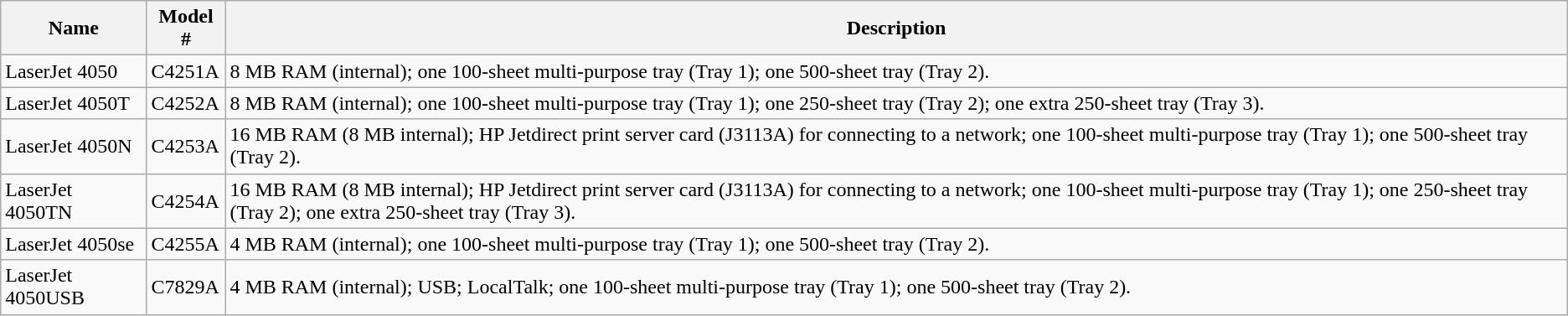<table class="wikitable">
<tr>
<th>Name</th>
<th>Model #</th>
<th>Description</th>
</tr>
<tr>
<td>LaserJet 4050</td>
<td>C4251A</td>
<td>8 MB RAM (internal); one 100-sheet multi-purpose tray (Tray 1); one 500-sheet tray (Tray 2).</td>
</tr>
<tr>
<td>LaserJet 4050T</td>
<td>C4252A</td>
<td>8 MB RAM (internal); one 100-sheet multi-purpose tray (Tray 1); one 250-sheet tray (Tray 2); one extra 250-sheet tray (Tray 3).</td>
</tr>
<tr>
<td>LaserJet 4050N</td>
<td>C4253A</td>
<td>16 MB RAM (8 MB  internal); HP Jetdirect print server card (J3113A) for connecting to a network; one 100-sheet multi-purpose tray (Tray 1); one 500-sheet tray (Tray 2).</td>
</tr>
<tr>
<td>LaserJet 4050TN</td>
<td>C4254A</td>
<td>16 MB RAM (8 MB internal); HP Jetdirect print server card (J3113A) for connecting to a network; one 100-sheet multi-purpose tray (Tray 1); one 250-sheet tray (Tray 2); one extra 250-sheet tray (Tray 3).</td>
</tr>
<tr>
<td>LaserJet 4050se</td>
<td>C4255A</td>
<td>4 MB RAM (internal); one 100-sheet multi-purpose tray (Tray 1); one 500-sheet tray (Tray 2).</td>
</tr>
<tr>
<td>LaserJet 4050USB</td>
<td>C7829A</td>
<td>4 MB RAM (internal); USB; LocalTalk; one 100-sheet multi-purpose tray (Tray 1); one 500-sheet tray (Tray 2).</td>
</tr>
</table>
